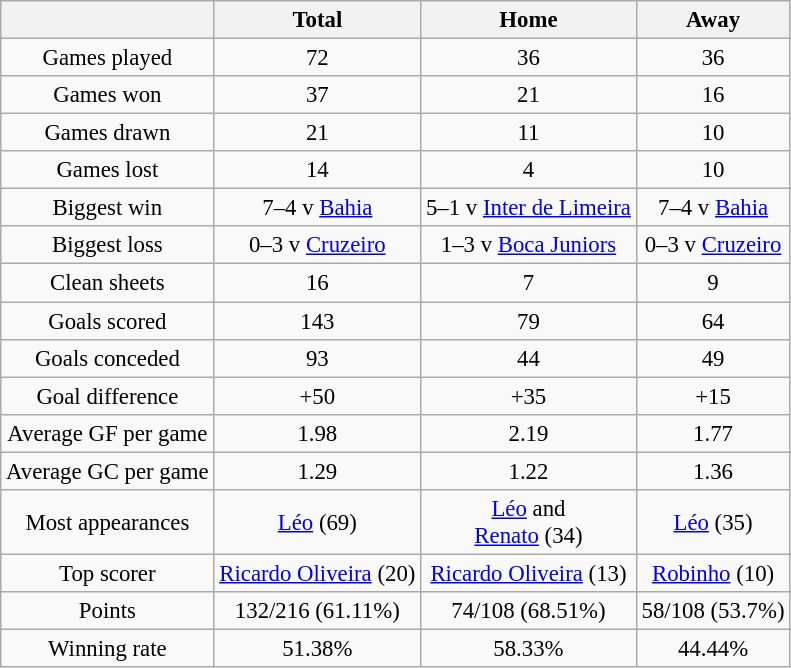<table class="wikitable" style="font-size:95%; text-align:center">
<tr>
<th></th>
<th>Total</th>
<th>Home</th>
<th>Away</th>
</tr>
<tr>
<td>Games played</td>
<td>72</td>
<td>36</td>
<td>36</td>
</tr>
<tr>
<td>Games won</td>
<td>37</td>
<td>21</td>
<td>16</td>
</tr>
<tr>
<td>Games drawn</td>
<td>21</td>
<td>11</td>
<td>10</td>
</tr>
<tr>
<td>Games lost</td>
<td>14</td>
<td>4</td>
<td>10</td>
</tr>
<tr>
<td>Biggest win</td>
<td>7–4 v <a href='#'>Bahia</a></td>
<td>5–1 v <a href='#'>Inter de Limeira</a></td>
<td>7–4 v <a href='#'>Bahia</a></td>
</tr>
<tr>
<td>Biggest loss</td>
<td>0–3 v <a href='#'>Cruzeiro</a></td>
<td>1–3 v <a href='#'>Boca Juniors</a></td>
<td>0–3 v <a href='#'>Cruzeiro</a></td>
</tr>
<tr>
<td>Clean sheets</td>
<td>16</td>
<td>7</td>
<td>9</td>
</tr>
<tr>
<td>Goals scored</td>
<td>143</td>
<td>79</td>
<td>64</td>
</tr>
<tr>
<td>Goals conceded</td>
<td>93</td>
<td>44</td>
<td>49</td>
</tr>
<tr>
<td>Goal difference</td>
<td>+50</td>
<td>+35</td>
<td>+15</td>
</tr>
<tr>
<td>Average GF per game</td>
<td>1.98</td>
<td>2.19</td>
<td>1.77</td>
</tr>
<tr>
<td>Average GC per game</td>
<td>1.29</td>
<td>1.22</td>
<td>1.36</td>
</tr>
<tr>
<td>Most appearances</td>
<td><a href='#'>Léo</a> (69)</td>
<td><a href='#'>Léo</a> and<br><a href='#'>Renato</a> (34)</td>
<td><a href='#'>Léo</a> (35)</td>
</tr>
<tr>
<td>Top scorer</td>
<td><a href='#'>Ricardo Oliveira</a> (20)</td>
<td><a href='#'>Ricardo Oliveira</a> (13)</td>
<td><a href='#'>Robinho</a> (10)</td>
</tr>
<tr>
<td>Points</td>
<td>132/216 (61.11%)</td>
<td>74/108 (68.51%)</td>
<td>58/108 (53.7%)</td>
</tr>
<tr>
<td>Winning rate</td>
<td>51.38%</td>
<td>58.33%</td>
<td>44.44%</td>
</tr>
</table>
